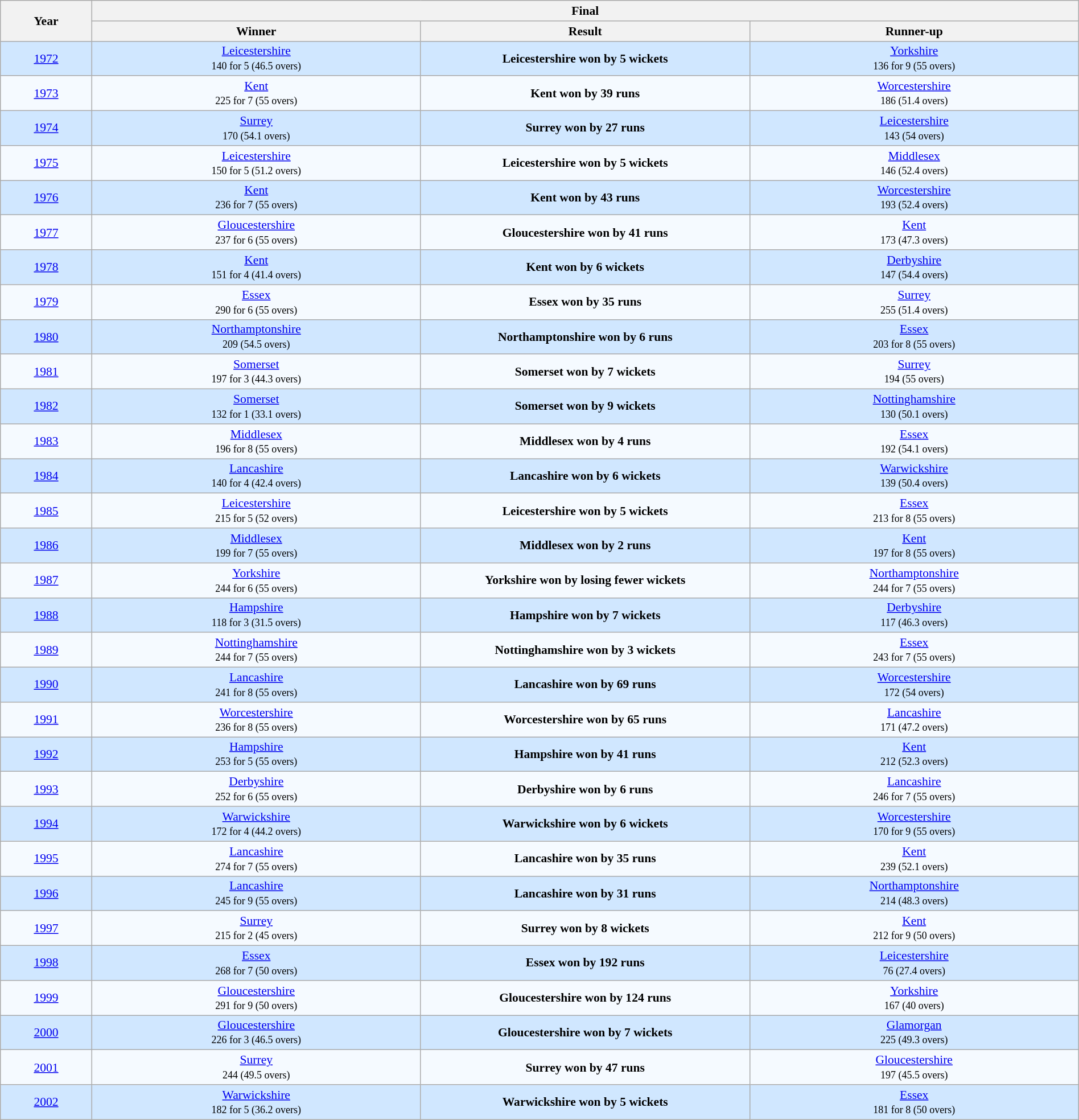<table class="wikitable" style="font-size:90%; width: 100%; text-align: center;">
<tr>
<th rowspan=2 width=5%>Year</th>
<th colspan=3>Final</th>
</tr>
<tr>
<th width=18%>Winner</th>
<th width=18%>Result</th>
<th width=18%>Runner-up</th>
</tr>
<tr align=center bgcolor=#D0E7FF>
<td><a href='#'>1972</a></td>
<td><a href='#'>Leicestershire</a><br><small>140 for 5 (46.5 overs)</small></td>
<td><strong>Leicestershire won by 5 wickets</strong><br> </td>
<td><a href='#'>Yorkshire</a><br><small>136 for 9 (55 overs)</small></td>
</tr>
<tr align=center bgcolor=#F5FAFF>
<td><a href='#'>1973</a></td>
<td><a href='#'>Kent</a><br><small>225 for 7 (55 overs)</small></td>
<td><strong>Kent won by 39 runs</strong><br></td>
<td><a href='#'>Worcestershire</a><br><small>186 (51.4 overs)</small></td>
</tr>
<tr align=center bgcolor=#D0E7FF>
<td><a href='#'>1974</a></td>
<td><a href='#'>Surrey</a><br><small>170 (54.1 overs)</small></td>
<td><strong>Surrey won by 27 runs</strong><br></td>
<td><a href='#'>Leicestershire</a><br><small>143 (54 overs)</small></td>
</tr>
<tr align=center bgcolor=#F5FAFF>
<td><a href='#'>1975</a></td>
<td><a href='#'>Leicestershire</a><br><small>150 for 5 (51.2 overs)</small></td>
<td><strong>Leicestershire won by 5 wickets</strong><br></td>
<td><a href='#'>Middlesex</a><br><small>146 (52.4 overs)</small></td>
</tr>
<tr align=center bgcolor=#D0E7FF>
<td><a href='#'>1976</a></td>
<td><a href='#'>Kent</a><br><small>236 for 7 (55 overs)</small></td>
<td><strong>Kent won by 43 runs</strong><br></td>
<td><a href='#'>Worcestershire</a><br><small>193 (52.4 overs)</small></td>
</tr>
<tr align=center bgcolor=#F5FAFF>
<td><a href='#'>1977</a></td>
<td><a href='#'>Gloucestershire</a><br><small>237 for 6 (55 overs)</small></td>
<td><strong>Gloucestershire won by 41 runs</strong><br></td>
<td><a href='#'>Kent</a><br><small>173 (47.3 overs)</small></td>
</tr>
<tr align=center bgcolor=#D0E7FF>
<td><a href='#'>1978</a></td>
<td><a href='#'>Kent</a><br><small>151 for 4 (41.4 overs)</small></td>
<td><strong>Kent won by 6 wickets</strong><br></td>
<td><a href='#'>Derbyshire</a><br><small>147 (54.4 overs)</small></td>
</tr>
<tr align=center bgcolor=#F5FAFF>
<td><a href='#'>1979</a></td>
<td><a href='#'>Essex</a><br><small>290 for 6 (55 overs)</small></td>
<td><strong>Essex won by 35 runs</strong><br></td>
<td><a href='#'>Surrey</a><br><small>255 (51.4 overs)</small></td>
</tr>
<tr align=center bgcolor=#D0E7FF>
<td><a href='#'>1980</a></td>
<td><a href='#'>Northamptonshire</a><br><small>209 (54.5 overs)</small></td>
<td><strong>Northamptonshire won by 6 runs</strong><br></td>
<td><a href='#'>Essex</a><br><small>203 for 8 (55 overs)</small></td>
</tr>
<tr align=center bgcolor=#F5FAFF>
<td><a href='#'>1981</a></td>
<td><a href='#'>Somerset</a><br><small>197 for 3 (44.3 overs)</small></td>
<td><strong>Somerset won by 7 wickets</strong><br></td>
<td><a href='#'>Surrey</a><br><small>194 (55 overs)</small></td>
</tr>
<tr align=center bgcolor=#D0E7FF>
<td><a href='#'>1982</a></td>
<td><a href='#'>Somerset</a><br><small>132 for 1 (33.1 overs)</small></td>
<td><strong>Somerset won by 9 wickets</strong><br></td>
<td><a href='#'>Nottinghamshire</a><br><small>130 (50.1 overs)</small></td>
</tr>
<tr align=center bgcolor=#F5FAFF>
<td><a href='#'>1983</a></td>
<td><a href='#'>Middlesex</a><br><small>196 for 8 (55 overs)</small></td>
<td><strong>Middlesex won by 4 runs</strong><br></td>
<td><a href='#'>Essex</a><br><small>192 (54.1 overs)</small></td>
</tr>
<tr align=center bgcolor=#D0E7FF>
<td><a href='#'>1984</a></td>
<td><a href='#'>Lancashire</a><br><small>140 for 4 (42.4 overs)</small></td>
<td><strong>Lancashire won by 6 wickets</strong><br></td>
<td><a href='#'>Warwickshire</a><br><small>139 (50.4 overs)</small></td>
</tr>
<tr align=center bgcolor=#F5FAFF>
<td><a href='#'>1985</a></td>
<td><a href='#'>Leicestershire</a><br><small>215 for 5 (52 overs)</small></td>
<td><strong>Leicestershire won by 5 wickets</strong><br></td>
<td><a href='#'>Essex</a><br><small>213 for 8 (55 overs)</small></td>
</tr>
<tr align=center bgcolor=#D0E7FF>
<td><a href='#'>1986</a></td>
<td><a href='#'>Middlesex</a><br><small>199 for 7 (55 overs)</small></td>
<td><strong>Middlesex won by 2 runs</strong><br></td>
<td><a href='#'>Kent</a><br><small>197 for 8 (55 overs)</small></td>
</tr>
<tr align=center bgcolor=#F5FAFF>
<td><a href='#'>1987</a></td>
<td><a href='#'>Yorkshire</a><br><small>244 for 6 (55 overs)</small></td>
<td><strong>Yorkshire won by losing fewer wickets</strong><br></td>
<td><a href='#'>Northamptonshire</a><br><small>244 for 7 (55 overs)</small></td>
</tr>
<tr align=center bgcolor=#D0E7FF>
<td><a href='#'>1988</a></td>
<td><a href='#'>Hampshire</a><br><small>118 for 3 (31.5 overs)</small></td>
<td><strong>Hampshire won by 7 wickets</strong><br></td>
<td><a href='#'>Derbyshire</a><br><small>117 (46.3 overs)</small></td>
</tr>
<tr align=center bgcolor=#F5FAFF>
<td><a href='#'>1989</a></td>
<td><a href='#'>Nottinghamshire</a><br><small>244 for 7 (55 overs)</small></td>
<td><strong>Nottinghamshire won by 3 wickets</strong><br></td>
<td><a href='#'>Essex</a><br><small>243 for 7 (55 overs)</small></td>
</tr>
<tr align=center bgcolor=#D0E7FF>
<td><a href='#'>1990</a></td>
<td><a href='#'>Lancashire</a><br><small>241 for 8 (55 overs)</small></td>
<td><strong>Lancashire won by 69 runs</strong><br></td>
<td><a href='#'>Worcestershire</a><br><small>172 (54 overs)</small></td>
</tr>
<tr align=center bgcolor=#F5FAFF>
<td><a href='#'>1991</a></td>
<td><a href='#'>Worcestershire</a><br><small>236 for 8 (55 overs)</small></td>
<td><strong>Worcestershire won by 65 runs</strong><br></td>
<td><a href='#'>Lancashire</a><br><small>171 (47.2 overs)</small></td>
</tr>
<tr align=center bgcolor=#D0E7FF>
<td><a href='#'>1992</a></td>
<td><a href='#'>Hampshire</a><br><small>253 for 5 (55 overs)</small></td>
<td><strong>Hampshire won by 41 runs</strong><br></td>
<td><a href='#'>Kent</a><br><small>212 (52.3 overs)</small></td>
</tr>
<tr align=center bgcolor=#F5FAFF>
<td><a href='#'>1993</a></td>
<td><a href='#'>Derbyshire</a><br><small>252 for 6 (55 overs)</small></td>
<td><strong>Derbyshire won by 6 runs</strong><br></td>
<td><a href='#'>Lancashire</a><br><small>246 for 7 (55 overs)</small></td>
</tr>
<tr align=center bgcolor=#D0E7FF>
<td><a href='#'>1994</a></td>
<td><a href='#'>Warwickshire</a><br><small>172 for 4 (44.2 overs)</small></td>
<td><strong>Warwickshire won by 6 wickets</strong><br></td>
<td><a href='#'>Worcestershire</a><br><small>170 for 9 (55 overs)</small></td>
</tr>
<tr align=center bgcolor=#F5FAFF>
<td><a href='#'>1995</a></td>
<td><a href='#'>Lancashire</a><br><small>274 for 7 (55 overs)</small></td>
<td><strong>Lancashire won by 35 runs</strong><br></td>
<td><a href='#'>Kent</a><br><small>239 (52.1 overs)</small></td>
</tr>
<tr align=center bgcolor=#D0E7FF>
<td><a href='#'>1996</a></td>
<td><a href='#'>Lancashire</a><br><small>245 for 9 (55 overs)</small></td>
<td><strong>Lancashire won by 31 runs</strong><br></td>
<td><a href='#'>Northamptonshire</a><br><small>214 (48.3 overs)</small></td>
</tr>
<tr align=center bgcolor=#F5FAFF>
<td><a href='#'>1997</a></td>
<td><a href='#'>Surrey</a><br><small>215 for 2 (45 overs)</small></td>
<td><strong>Surrey won by 8 wickets</strong><br></td>
<td><a href='#'>Kent</a><br><small>212 for 9 (50 overs)</small></td>
</tr>
<tr align=center bgcolor=#D0E7FF>
<td><a href='#'>1998</a></td>
<td><a href='#'>Essex</a><br><small>268 for 7 (50 overs)</small></td>
<td><strong>Essex won by 192 runs</strong><br></td>
<td><a href='#'>Leicestershire</a><br><small>76 (27.4 overs)</small></td>
</tr>
<tr align=center bgcolor=#F5FAFF>
<td><a href='#'>1999</a><br></td>
<td><a href='#'>Gloucestershire</a><br><small>291 for 9 (50 overs)</small></td>
<td><strong>Gloucestershire won by 124 runs</strong><br></td>
<td><a href='#'>Yorkshire</a><br><small>167 (40 overs)</small></td>
</tr>
<tr align=center bgcolor=#D0E7FF>
<td><a href='#'>2000</a></td>
<td><a href='#'>Gloucestershire</a><br><small>226 for 3 (46.5 overs)</small></td>
<td><strong>Gloucestershire won by 7 wickets</strong><br></td>
<td><a href='#'>Glamorgan</a><br><small>225 (49.3 overs)</small></td>
</tr>
<tr align=center bgcolor=#F5FAFF>
<td><a href='#'>2001</a></td>
<td><a href='#'>Surrey</a><br><small>244 (49.5 overs)</small></td>
<td><strong>Surrey won by 47 runs</strong><br></td>
<td><a href='#'>Gloucestershire</a><br><small>197 (45.5 overs)</small></td>
</tr>
<tr align=center bgcolor=#D0E7FF>
<td><a href='#'>2002</a></td>
<td><a href='#'>Warwickshire</a><br><small>182 for 5 (36.2 overs)</small></td>
<td><strong>Warwickshire won by 5 wickets</strong><br></td>
<td><a href='#'>Essex</a><br><small>181 for 8 (50 overs)</small></td>
</tr>
</table>
